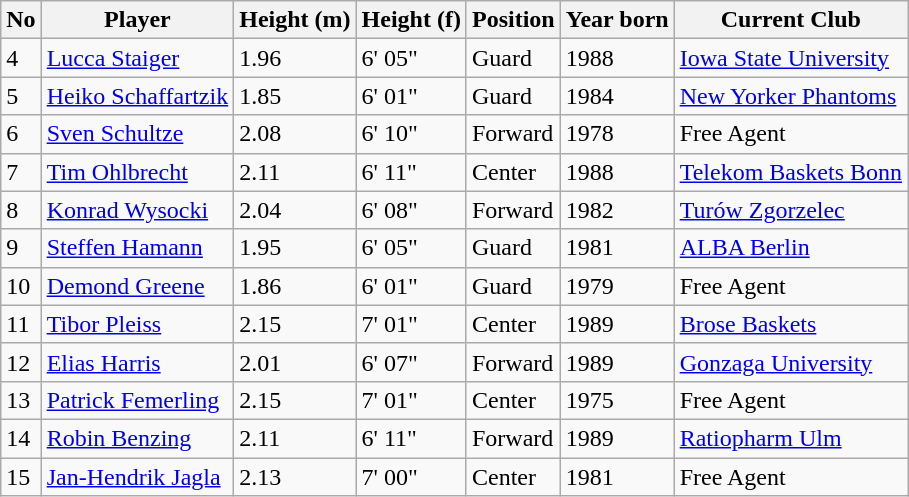<table class="wikitable sortable">
<tr>
<th>No</th>
<th>Player</th>
<th>Height (m)</th>
<th>Height (f)</th>
<th>Position</th>
<th>Year born</th>
<th>Current Club</th>
</tr>
<tr>
<td>4</td>
<td><a href='#'>Lucca Staiger</a></td>
<td>1.96</td>
<td>6' 05"</td>
<td>Guard</td>
<td>1988</td>
<td> <a href='#'>Iowa State University</a></td>
</tr>
<tr>
<td>5</td>
<td><a href='#'>Heiko Schaffartzik</a></td>
<td>1.85</td>
<td>6' 01"</td>
<td>Guard</td>
<td>1984</td>
<td> <a href='#'>New Yorker Phantoms</a></td>
</tr>
<tr>
<td>6</td>
<td><a href='#'>Sven Schultze</a></td>
<td>2.08</td>
<td>6' 10"</td>
<td>Forward</td>
<td>1978</td>
<td>Free Agent</td>
</tr>
<tr>
<td>7</td>
<td><a href='#'>Tim Ohlbrecht</a></td>
<td>2.11</td>
<td>6' 11"</td>
<td>Center</td>
<td>1988</td>
<td> <a href='#'>Telekom Baskets Bonn</a></td>
</tr>
<tr>
<td>8</td>
<td><a href='#'>Konrad Wysocki</a></td>
<td>2.04</td>
<td>6' 08"</td>
<td>Forward</td>
<td>1982</td>
<td> <a href='#'>Turów Zgorzelec</a></td>
</tr>
<tr>
<td>9</td>
<td><a href='#'>Steffen Hamann</a></td>
<td>1.95</td>
<td>6' 05"</td>
<td>Guard</td>
<td>1981</td>
<td> <a href='#'>ALBA Berlin</a></td>
</tr>
<tr>
<td>10</td>
<td><a href='#'>Demond Greene</a></td>
<td>1.86</td>
<td>6' 01"</td>
<td>Guard</td>
<td>1979</td>
<td>Free Agent</td>
</tr>
<tr>
<td>11</td>
<td><a href='#'>Tibor Pleiss</a></td>
<td>2.15</td>
<td>7' 01"</td>
<td>Center</td>
<td>1989</td>
<td> <a href='#'>Brose Baskets</a></td>
</tr>
<tr>
<td>12</td>
<td><a href='#'>Elias Harris</a></td>
<td>2.01</td>
<td>6' 07"</td>
<td>Forward</td>
<td>1989</td>
<td> <a href='#'>Gonzaga University</a></td>
</tr>
<tr>
<td>13</td>
<td><a href='#'>Patrick Femerling</a></td>
<td>2.15</td>
<td>7' 01"</td>
<td>Center</td>
<td>1975</td>
<td>Free Agent</td>
</tr>
<tr>
<td>14</td>
<td><a href='#'>Robin Benzing</a></td>
<td>2.11</td>
<td>6' 11"</td>
<td>Forward</td>
<td>1989</td>
<td> <a href='#'>Ratiopharm Ulm</a></td>
</tr>
<tr>
<td>15</td>
<td><a href='#'>Jan-Hendrik Jagla</a></td>
<td>2.13</td>
<td>7' 00"</td>
<td>Center</td>
<td>1981</td>
<td>Free Agent</td>
</tr>
</table>
